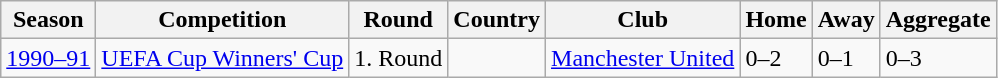<table class="wikitable">
<tr>
<th>Season</th>
<th>Competition</th>
<th>Round</th>
<th>Country</th>
<th>Club</th>
<th>Home</th>
<th>Away</th>
<th>Aggregate</th>
</tr>
<tr>
<td><a href='#'>1990–91</a></td>
<td><a href='#'>UEFA Cup Winners' Cup</a></td>
<td>1. Round</td>
<td></td>
<td><a href='#'>Manchester United</a></td>
<td>0–2</td>
<td>0–1</td>
<td>0–3</td>
</tr>
</table>
